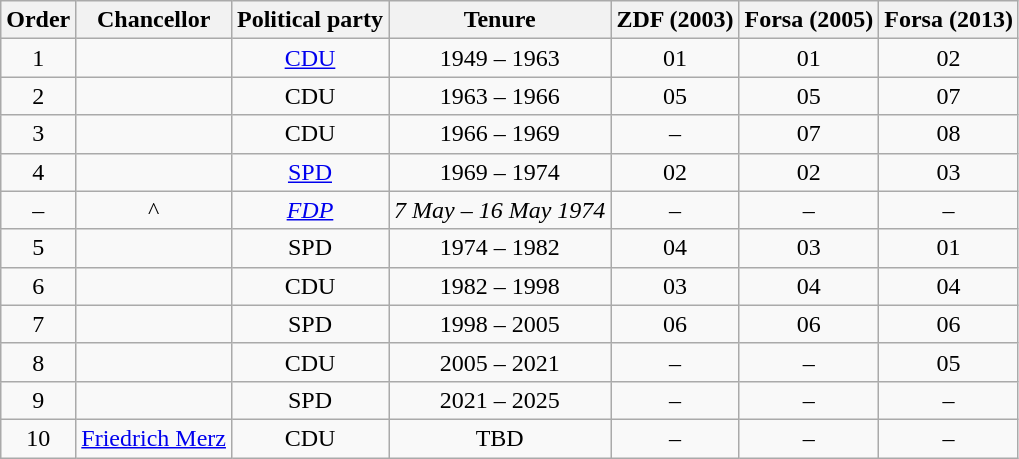<table class="wikitable sortable" style="text-align:center;" cellspacing="1">
<tr>
<th>Order</th>
<th>Chancellor</th>
<th>Political party</th>
<th>Tenure</th>
<th>ZDF (2003)</th>
<th>Forsa (2005)</th>
<th>Forsa (2013)</th>
</tr>
<tr>
<td>1</td>
<td></td>
<td><a href='#'>CDU</a></td>
<td>1949 – 1963</td>
<td>01</td>
<td>01</td>
<td>02</td>
</tr>
<tr>
<td>2</td>
<td></td>
<td>CDU</td>
<td>1963 – 1966</td>
<td>05</td>
<td>05</td>
<td>07</td>
</tr>
<tr>
<td>3</td>
<td></td>
<td>CDU</td>
<td>1966 – 1969</td>
<td>–</td>
<td>07</td>
<td>08</td>
</tr>
<tr>
<td>4</td>
<td></td>
<td><a href='#'>SPD</a></td>
<td>1969 – 1974</td>
<td>02</td>
<td>02</td>
<td>03</td>
</tr>
<tr>
<td data-sort-value="4.5">–</td>
<td><em></em> ^</td>
<td><em><a href='#'>FDP</a></em></td>
<td><em>7 May – 16 May 1974</em></td>
<td>–</td>
<td>–</td>
<td>–</td>
</tr>
<tr>
<td>5</td>
<td></td>
<td>SPD</td>
<td>1974 – 1982</td>
<td>04</td>
<td>03</td>
<td>01</td>
</tr>
<tr>
<td>6</td>
<td></td>
<td>CDU</td>
<td>1982 – 1998</td>
<td>03</td>
<td>04</td>
<td>04</td>
</tr>
<tr>
<td>7</td>
<td></td>
<td>SPD</td>
<td>1998 – 2005</td>
<td>06</td>
<td>06</td>
<td>06</td>
</tr>
<tr>
<td>8</td>
<td></td>
<td>CDU</td>
<td>2005 – 2021</td>
<td>–</td>
<td>–</td>
<td>05</td>
</tr>
<tr>
<td>9</td>
<td></td>
<td>SPD</td>
<td>2021 – 2025</td>
<td>–</td>
<td>–</td>
<td>–</td>
</tr>
<tr>
<td>10</td>
<td><a href='#'>Friedrich Merz</a></td>
<td>CDU</td>
<td>TBD</td>
<td>–</td>
<td>–</td>
<td>–</td>
</tr>
</table>
